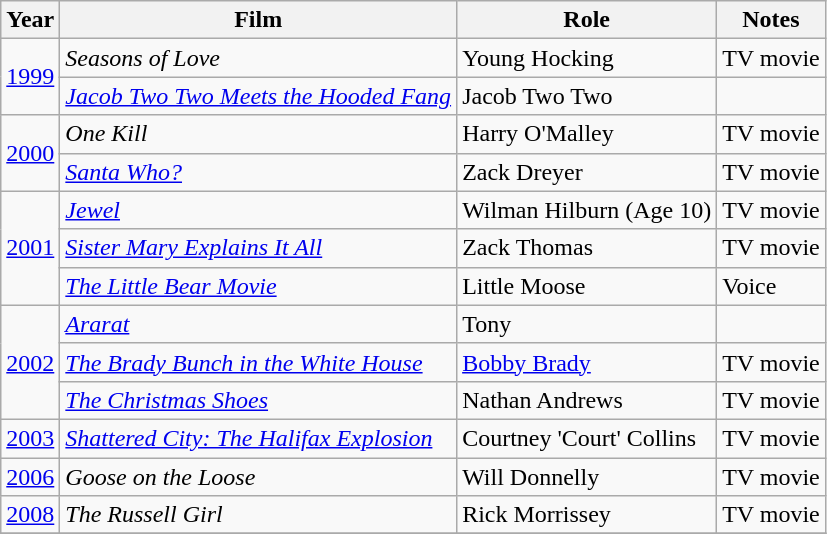<table class="wikitable sortable">
<tr>
<th>Year</th>
<th>Film</th>
<th>Role</th>
<th class="unsortable">Notes</th>
</tr>
<tr>
<td rowspan="2"><a href='#'>1999</a></td>
<td><em>Seasons of Love</em></td>
<td>Young Hocking</td>
<td>TV movie</td>
</tr>
<tr>
<td><em><a href='#'>Jacob Two Two Meets the Hooded Fang</a></em></td>
<td>Jacob Two Two</td>
<td></td>
</tr>
<tr>
<td rowspan="2"><a href='#'>2000</a></td>
<td><em>One Kill</em></td>
<td>Harry O'Malley</td>
<td>TV movie</td>
</tr>
<tr>
<td><em><a href='#'>Santa Who?</a></em></td>
<td>Zack Dreyer</td>
<td>TV movie</td>
</tr>
<tr>
<td rowspan="3"><a href='#'>2001</a></td>
<td><em><a href='#'>Jewel</a></em></td>
<td>Wilman Hilburn (Age 10)</td>
<td>TV movie</td>
</tr>
<tr>
<td><em><a href='#'>Sister Mary Explains It All</a></em></td>
<td>Zack Thomas</td>
<td>TV movie</td>
</tr>
<tr>
<td data-sort-value="Little Bear Movie, The"><em><a href='#'>The Little Bear Movie</a></em></td>
<td>Little Moose</td>
<td>Voice</td>
</tr>
<tr>
<td rowspan="3"><a href='#'>2002</a></td>
<td><em><a href='#'>Ararat</a></em></td>
<td>Tony</td>
<td></td>
</tr>
<tr>
<td data-sort-value="Brady Bunch in the White House, The"><em><a href='#'>The Brady Bunch in the White House</a></em></td>
<td><a href='#'>Bobby Brady</a></td>
<td>TV movie</td>
</tr>
<tr>
<td data-sort-value="Christmas Shoes, The"><em><a href='#'>The Christmas Shoes</a></em></td>
<td>Nathan Andrews</td>
<td>TV movie</td>
</tr>
<tr>
<td rowspan="1"><a href='#'>2003</a></td>
<td><em><a href='#'>Shattered City: The Halifax Explosion</a></em></td>
<td>Courtney 'Court' Collins</td>
<td>TV movie</td>
</tr>
<tr>
<td rowspan="1"><a href='#'>2006</a></td>
<td><em>Goose on the Loose</em></td>
<td>Will Donnelly</td>
<td>TV movie</td>
</tr>
<tr>
<td rowspan="1"><a href='#'>2008</a></td>
<td data-sort-value="Russell Girl, The"><em>The Russell Girl</em></td>
<td>Rick Morrissey</td>
<td>TV movie</td>
</tr>
<tr>
</tr>
</table>
